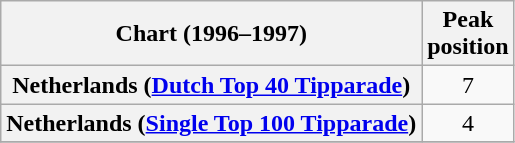<table class="wikitable sortable plainrowheaders" style="text-align:center">
<tr>
<th>Chart (1996–1997)</th>
<th>Peak<br>position</th>
</tr>
<tr>
<th scope="row">Netherlands (<a href='#'>Dutch Top 40 Tipparade</a>)</th>
<td>7</td>
</tr>
<tr>
<th scope="row">Netherlands (<a href='#'>Single Top 100 Tipparade</a>)</th>
<td>4</td>
</tr>
<tr>
</tr>
</table>
